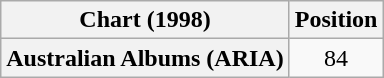<table class="wikitable plainrowheaders" style="text-align:center">
<tr>
<th scope="col">Chart (1998)</th>
<th scope="col">Position</th>
</tr>
<tr>
<th scope="row">Australian Albums (ARIA)</th>
<td>84</td>
</tr>
</table>
